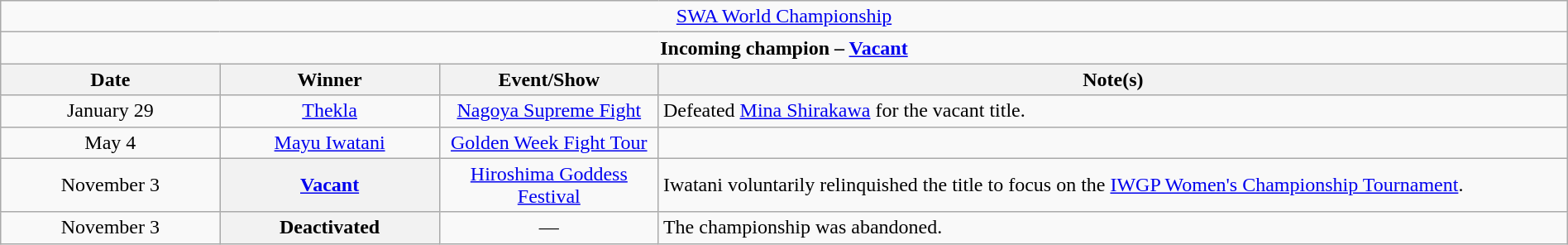<table class="wikitable" style="text-align:center; width:100%;">
<tr>
<td colspan="4" style="text-align: center;"><a href='#'>SWA World Championship</a></td>
</tr>
<tr>
<td colspan="4" style="text-align: center;"><strong>Incoming champion – <a href='#'>Vacant</a></strong></td>
</tr>
<tr>
<th width=14%>Date</th>
<th width=14%>Winner</th>
<th width=14%>Event/Show</th>
<th width=58%>Note(s)</th>
</tr>
<tr>
<td>January 29</td>
<td><a href='#'>Thekla</a></td>
<td><a href='#'>Nagoya Supreme Fight</a></td>
<td align=left>Defeated <a href='#'>Mina Shirakawa</a> for the vacant title.</td>
</tr>
<tr>
<td>May 4</td>
<td><a href='#'>Mayu Iwatani</a></td>
<td><a href='#'>Golden Week Fight Tour</a><br></td>
<td></td>
</tr>
<tr>
<td>November 3</td>
<th><a href='#'>Vacant</a></th>
<td><a href='#'>Hiroshima Goddess Festival</a></td>
<td align=left>Iwatani voluntarily relinquished the title to focus on the <a href='#'>IWGP Women's Championship Tournament</a>.</td>
</tr>
<tr>
<td>November 3</td>
<th><strong>Deactivated</strong></th>
<td>—</td>
<td align=left>The championship was abandoned.</td>
</tr>
</table>
